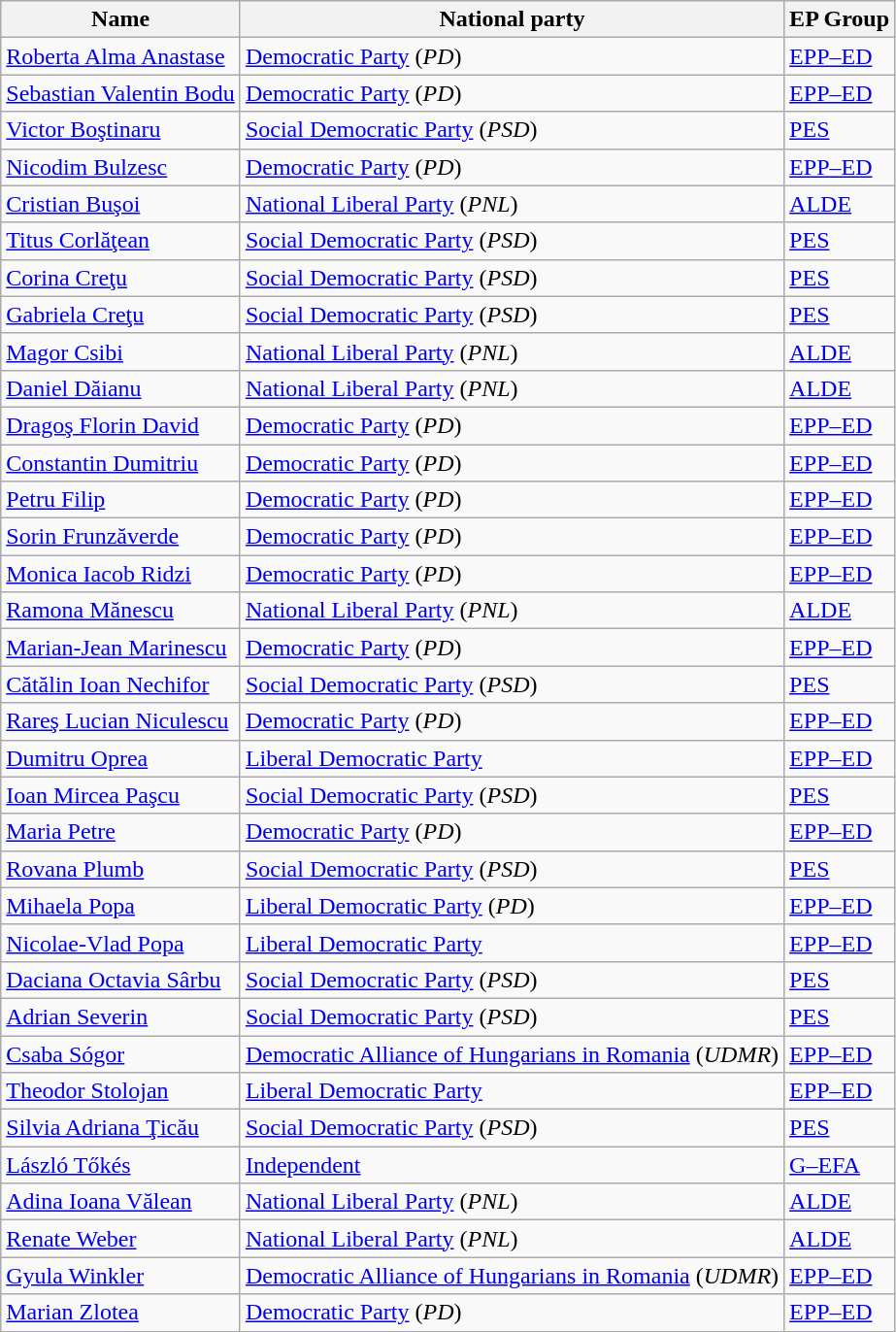<table class="sortable wikitable">
<tr>
<th>Name</th>
<th>National party</th>
<th>EP Group</th>
</tr>
<tr>
<td><a href='#'>Roberta Alma Anastase</a></td>
<td> <a href='#'>Democratic Party</a> (<em>PD</em>)</td>
<td> <a href='#'>EPP–ED</a></td>
</tr>
<tr>
<td><a href='#'>Sebastian Valentin Bodu</a></td>
<td> <a href='#'>Democratic Party</a> (<em>PD</em>)</td>
<td> <a href='#'>EPP–ED</a></td>
</tr>
<tr>
<td><a href='#'>Victor Boştinaru</a></td>
<td> <a href='#'>Social Democratic Party</a> (<em>PSD</em>)</td>
<td> <a href='#'>PES</a></td>
</tr>
<tr>
<td><a href='#'>Nicodim Bulzesc</a></td>
<td> <a href='#'>Democratic Party</a> (<em>PD</em>)</td>
<td> <a href='#'>EPP–ED</a></td>
</tr>
<tr>
<td><a href='#'>Cristian Buşoi</a></td>
<td> <a href='#'>National Liberal Party</a> (<em>PNL</em>)</td>
<td> <a href='#'>ALDE</a></td>
</tr>
<tr>
<td><a href='#'>Titus Corlăţean</a></td>
<td> <a href='#'>Social Democratic Party</a> (<em>PSD</em>)</td>
<td> <a href='#'>PES</a></td>
</tr>
<tr>
<td><a href='#'>Corina Creţu</a></td>
<td> <a href='#'>Social Democratic Party</a> (<em>PSD</em>)</td>
<td> <a href='#'>PES</a></td>
</tr>
<tr>
<td><a href='#'>Gabriela Creţu</a></td>
<td> <a href='#'>Social Democratic Party</a> (<em>PSD</em>)</td>
<td> <a href='#'>PES</a></td>
</tr>
<tr>
<td><a href='#'>Magor Csibi</a></td>
<td> <a href='#'>National Liberal Party</a> (<em>PNL</em>)</td>
<td> <a href='#'>ALDE</a></td>
</tr>
<tr>
<td><a href='#'>Daniel Dăianu</a></td>
<td> <a href='#'>National Liberal Party</a> (<em>PNL</em>)</td>
<td> <a href='#'>ALDE</a></td>
</tr>
<tr>
<td><a href='#'>Dragoş Florin David</a></td>
<td> <a href='#'>Democratic Party</a> (<em>PD</em>)</td>
<td> <a href='#'>EPP–ED</a></td>
</tr>
<tr>
<td><a href='#'>Constantin Dumitriu</a></td>
<td> <a href='#'>Democratic Party</a> (<em>PD</em>)</td>
<td> <a href='#'>EPP–ED</a></td>
</tr>
<tr>
<td><a href='#'>Petru Filip</a></td>
<td> <a href='#'>Democratic Party</a> (<em>PD</em>)</td>
<td> <a href='#'>EPP–ED</a></td>
</tr>
<tr>
<td><a href='#'>Sorin Frunzăverde</a></td>
<td> <a href='#'>Democratic Party</a> (<em>PD</em>)</td>
<td> <a href='#'>EPP–ED</a></td>
</tr>
<tr>
<td><a href='#'>Monica Iacob Ridzi</a></td>
<td> <a href='#'>Democratic Party</a> (<em>PD</em>)</td>
<td> <a href='#'>EPP–ED</a></td>
</tr>
<tr>
<td><a href='#'>Ramona Mănescu</a></td>
<td> <a href='#'>National Liberal Party</a> (<em>PNL</em>)</td>
<td> <a href='#'>ALDE</a></td>
</tr>
<tr>
<td><a href='#'>Marian-Jean Marinescu</a></td>
<td> <a href='#'>Democratic Party</a> (<em>PD</em>)</td>
<td> <a href='#'>EPP–ED</a></td>
</tr>
<tr>
<td><a href='#'>Cătălin Ioan Nechifor</a></td>
<td> <a href='#'>Social Democratic Party</a> (<em>PSD</em>)</td>
<td> <a href='#'>PES</a></td>
</tr>
<tr>
<td><a href='#'>Rareş Lucian Niculescu</a></td>
<td> <a href='#'>Democratic Party</a> (<em>PD</em>)</td>
<td> <a href='#'>EPP–ED</a></td>
</tr>
<tr>
<td><a href='#'>Dumitru Oprea</a></td>
<td> <a href='#'>Liberal Democratic Party</a></td>
<td> <a href='#'>EPP–ED</a></td>
</tr>
<tr>
<td><a href='#'>Ioan Mircea Paşcu</a></td>
<td> <a href='#'>Social Democratic Party</a> (<em>PSD</em>)</td>
<td> <a href='#'>PES</a></td>
</tr>
<tr>
<td><a href='#'>Maria Petre</a></td>
<td> <a href='#'>Democratic Party</a> (<em>PD</em>)</td>
<td> <a href='#'>EPP–ED</a></td>
</tr>
<tr>
<td><a href='#'>Rovana Plumb</a></td>
<td> <a href='#'>Social Democratic Party</a> (<em>PSD</em>)</td>
<td> <a href='#'>PES</a></td>
</tr>
<tr>
<td><a href='#'>Mihaela Popa</a></td>
<td> <a href='#'>Liberal Democratic Party</a> (<em>PD</em>)</td>
<td> <a href='#'>EPP–ED</a></td>
</tr>
<tr>
<td><a href='#'>Nicolae-Vlad Popa</a></td>
<td> <a href='#'>Liberal Democratic Party</a></td>
<td> <a href='#'>EPP–ED</a></td>
</tr>
<tr>
<td><a href='#'>Daciana Octavia Sârbu</a></td>
<td> <a href='#'>Social Democratic Party</a> (<em>PSD</em>)</td>
<td> <a href='#'>PES</a></td>
</tr>
<tr>
<td><a href='#'>Adrian Severin</a></td>
<td> <a href='#'>Social Democratic Party</a> (<em>PSD</em>)</td>
<td> <a href='#'>PES</a></td>
</tr>
<tr>
<td><a href='#'>Csaba Sógor</a></td>
<td> <a href='#'>Democratic Alliance of Hungarians in Romania</a> (<em>UDMR</em>)</td>
<td> <a href='#'>EPP–ED</a></td>
</tr>
<tr>
<td><a href='#'>Theodor Stolojan</a></td>
<td> <a href='#'>Liberal Democratic Party</a></td>
<td> <a href='#'>EPP–ED</a></td>
</tr>
<tr>
<td><a href='#'>Silvia Adriana Ţicău</a></td>
<td> <a href='#'>Social Democratic Party</a> (<em>PSD</em>)</td>
<td> <a href='#'>PES</a></td>
</tr>
<tr>
<td><a href='#'>László Tőkés</a></td>
<td> <a href='#'>Independent</a></td>
<td> <a href='#'>G–EFA</a></td>
</tr>
<tr>
<td><a href='#'>Adina Ioana Vălean</a></td>
<td> <a href='#'>National Liberal Party</a> (<em>PNL</em>)</td>
<td> <a href='#'>ALDE</a></td>
</tr>
<tr>
<td><a href='#'>Renate Weber</a></td>
<td> <a href='#'>National Liberal Party</a> (<em>PNL</em>)</td>
<td> <a href='#'>ALDE</a></td>
</tr>
<tr>
<td><a href='#'>Gyula Winkler</a></td>
<td> <a href='#'>Democratic Alliance of Hungarians in Romania</a> (<em>UDMR</em>)</td>
<td> <a href='#'>EPP–ED</a></td>
</tr>
<tr>
<td><a href='#'>Marian Zlotea</a></td>
<td> <a href='#'>Democratic Party</a> (<em>PD</em>)</td>
<td> <a href='#'>EPP–ED</a></td>
</tr>
</table>
